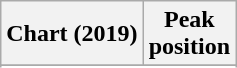<table class="wikitable sortable plainrowheaders">
<tr>
<th scope="col">Chart (2019)</th>
<th scope="col">Peak<br>position</th>
</tr>
<tr>
</tr>
<tr>
</tr>
<tr>
</tr>
<tr>
</tr>
<tr>
</tr>
<tr>
</tr>
<tr>
</tr>
<tr>
</tr>
<tr>
</tr>
<tr>
</tr>
<tr>
</tr>
<tr>
</tr>
</table>
